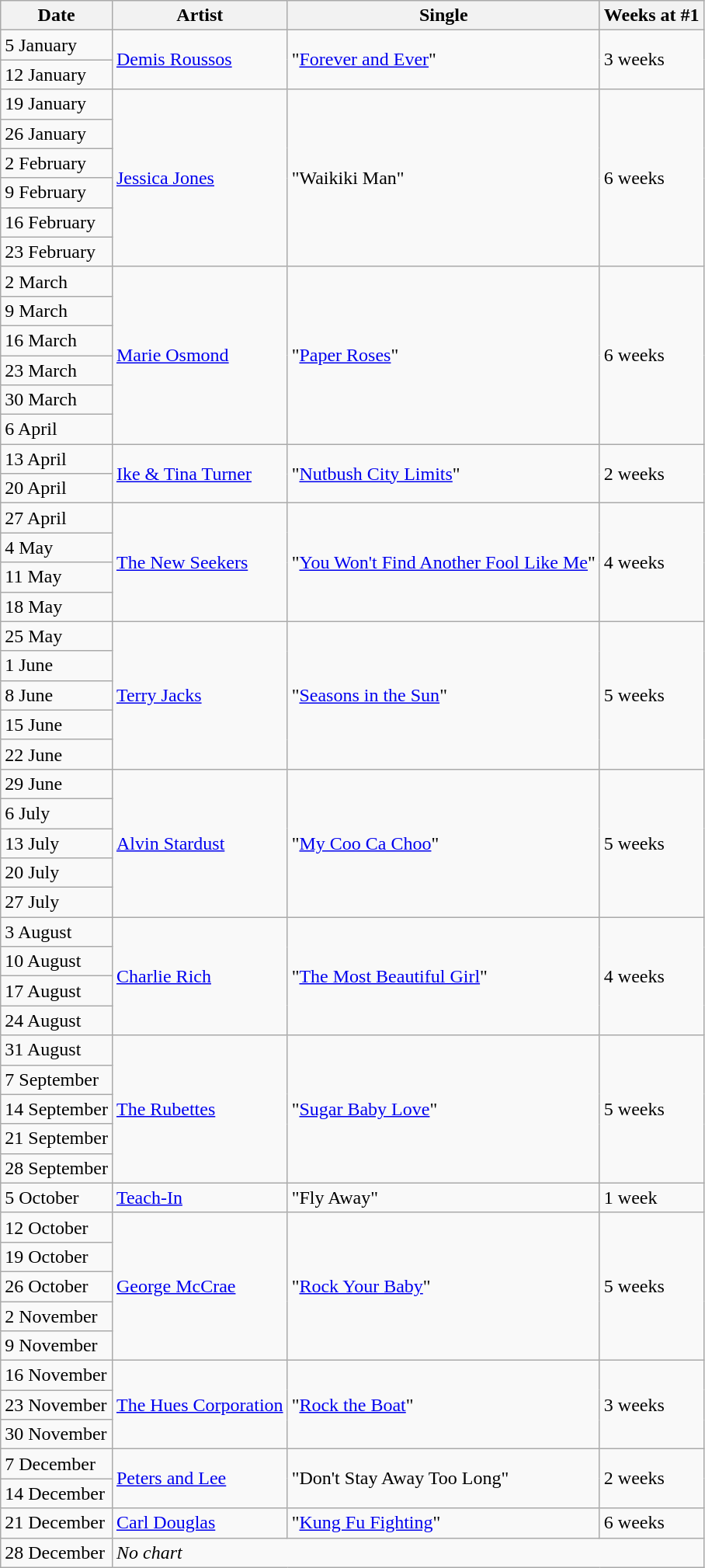<table class="wikitable">
<tr>
<th>Date</th>
<th>Artist</th>
<th>Single</th>
<th>Weeks at #1</th>
</tr>
<tr>
<td>5 January</td>
<td rowspan="2"><a href='#'>Demis Roussos</a></td>
<td rowspan="2">"<a href='#'>Forever and Ever</a>"</td>
<td rowspan="2">3 weeks</td>
</tr>
<tr>
<td>12 January</td>
</tr>
<tr>
<td>19 January</td>
<td rowspan="6"><a href='#'>Jessica Jones</a></td>
<td rowspan="6">"Waikiki Man"</td>
<td rowspan="6">6 weeks</td>
</tr>
<tr>
<td>26 January</td>
</tr>
<tr>
<td>2 February</td>
</tr>
<tr>
<td>9 February</td>
</tr>
<tr>
<td>16 February</td>
</tr>
<tr>
<td>23 February</td>
</tr>
<tr>
<td>2 March</td>
<td rowspan="6"><a href='#'>Marie Osmond</a></td>
<td rowspan="6">"<a href='#'>Paper Roses</a>"</td>
<td rowspan="6">6 weeks</td>
</tr>
<tr>
<td>9 March</td>
</tr>
<tr>
<td>16 March</td>
</tr>
<tr>
<td>23 March</td>
</tr>
<tr>
<td>30 March</td>
</tr>
<tr>
<td>6 April</td>
</tr>
<tr>
<td>13 April</td>
<td rowspan="2"><a href='#'>Ike & Tina Turner</a></td>
<td rowspan="2">"<a href='#'>Nutbush City Limits</a>"</td>
<td rowspan="2">2 weeks</td>
</tr>
<tr>
<td>20 April</td>
</tr>
<tr>
<td>27 April</td>
<td rowspan="4"><a href='#'>The New Seekers</a></td>
<td rowspan="4">"<a href='#'>You Won't Find Another Fool Like Me</a>"</td>
<td rowspan="4">4 weeks</td>
</tr>
<tr>
<td>4 May</td>
</tr>
<tr>
<td>11 May</td>
</tr>
<tr>
<td>18 May</td>
</tr>
<tr>
<td>25 May</td>
<td rowspan="5"><a href='#'>Terry Jacks</a></td>
<td rowspan="5">"<a href='#'>Seasons in the Sun</a>"</td>
<td rowspan="5">5 weeks</td>
</tr>
<tr>
<td>1 June</td>
</tr>
<tr>
<td>8 June</td>
</tr>
<tr>
<td>15 June</td>
</tr>
<tr>
<td>22 June</td>
</tr>
<tr>
<td>29 June</td>
<td rowspan="5"><a href='#'>Alvin Stardust</a></td>
<td rowspan="5">"<a href='#'>My Coo Ca Choo</a>"</td>
<td rowspan="5">5 weeks</td>
</tr>
<tr>
<td>6 July</td>
</tr>
<tr>
<td>13 July</td>
</tr>
<tr>
<td>20 July</td>
</tr>
<tr>
<td>27 July</td>
</tr>
<tr>
<td>3 August</td>
<td rowspan="4"><a href='#'>Charlie Rich</a></td>
<td rowspan="4">"<a href='#'>The Most Beautiful Girl</a>"</td>
<td rowspan="4">4 weeks</td>
</tr>
<tr>
<td>10 August</td>
</tr>
<tr>
<td>17 August</td>
</tr>
<tr>
<td>24 August</td>
</tr>
<tr>
<td>31 August</td>
<td rowspan="5"><a href='#'>The Rubettes</a></td>
<td rowspan="5">"<a href='#'>Sugar Baby Love</a>"</td>
<td rowspan="5">5 weeks</td>
</tr>
<tr>
<td>7 September</td>
</tr>
<tr>
<td>14 September</td>
</tr>
<tr>
<td>21 September</td>
</tr>
<tr>
<td>28 September</td>
</tr>
<tr>
<td>5 October</td>
<td><a href='#'>Teach-In</a></td>
<td>"Fly Away"</td>
<td>1 week</td>
</tr>
<tr>
<td>12 October</td>
<td rowspan="5"><a href='#'>George McCrae</a></td>
<td rowspan="5">"<a href='#'>Rock Your Baby</a>"</td>
<td rowspan="5">5 weeks</td>
</tr>
<tr>
<td>19 October</td>
</tr>
<tr>
<td>26 October</td>
</tr>
<tr>
<td>2 November</td>
</tr>
<tr>
<td>9 November</td>
</tr>
<tr>
<td>16 November</td>
<td rowspan="3"><a href='#'>The Hues Corporation</a></td>
<td rowspan="3">"<a href='#'>Rock the Boat</a>"</td>
<td rowspan="3">3 weeks</td>
</tr>
<tr>
<td>23 November</td>
</tr>
<tr>
<td>30 November</td>
</tr>
<tr>
<td>7 December</td>
<td rowspan="2"><a href='#'>Peters and Lee</a></td>
<td rowspan="2">"Don't Stay Away Too Long"</td>
<td rowspan="2">2 weeks</td>
</tr>
<tr>
<td>14 December</td>
</tr>
<tr>
<td>21 December</td>
<td><a href='#'>Carl Douglas</a></td>
<td>"<a href='#'>Kung Fu Fighting</a>"</td>
<td>6 weeks</td>
</tr>
<tr>
<td>28 December</td>
<td colspan="3"><em>No chart</em></td>
</tr>
</table>
